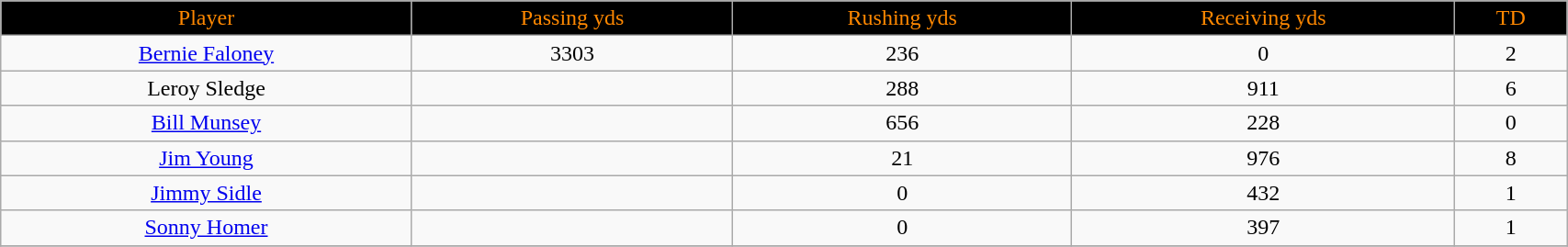<table class="wikitable" width="90%">
<tr align="center"  ! style="background:black;color:#FF8800;">
<td>Player</td>
<td>Passing yds</td>
<td>Rushing yds</td>
<td>Receiving yds</td>
<td>TD</td>
</tr>
<tr align="center" bgcolor="">
<td><a href='#'>Bernie Faloney</a></td>
<td>3303</td>
<td>236</td>
<td>0</td>
<td>2</td>
</tr>
<tr align="center" bgcolor="">
<td>Leroy Sledge</td>
<td></td>
<td>288</td>
<td>911</td>
<td>6</td>
</tr>
<tr align="center" bgcolor="">
<td><a href='#'>Bill Munsey</a></td>
<td></td>
<td>656</td>
<td>228</td>
<td>0</td>
</tr>
<tr align="center" bgcolor="">
<td><a href='#'>Jim Young</a></td>
<td></td>
<td>21</td>
<td>976</td>
<td>8</td>
</tr>
<tr align="center" bgcolor="">
<td><a href='#'>Jimmy Sidle</a></td>
<td></td>
<td>0</td>
<td>432</td>
<td>1</td>
</tr>
<tr align="center" bgcolor="">
<td><a href='#'>Sonny Homer</a></td>
<td></td>
<td>0</td>
<td>397</td>
<td>1</td>
</tr>
<tr align="center" bgcolor="">
</tr>
</table>
